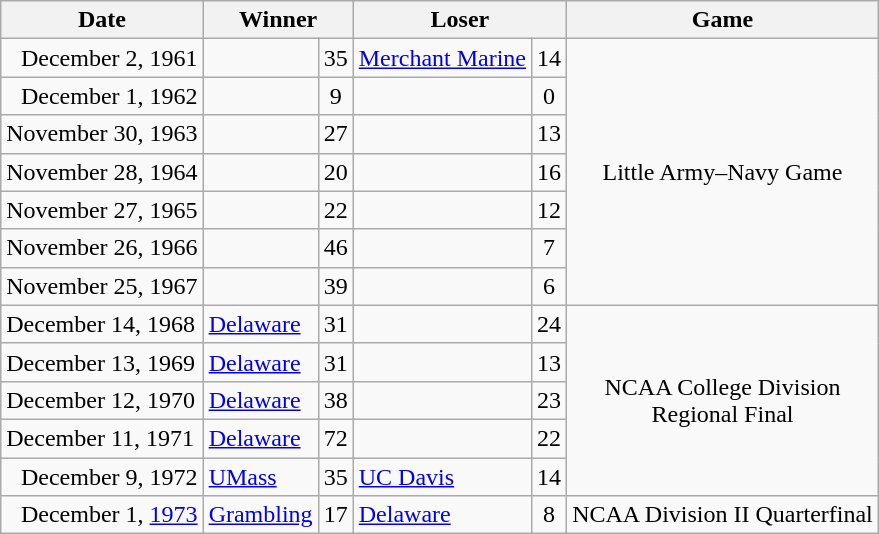<table class="wikitable" text-align:center">
<tr>
<th>Date</th>
<th colspan="2">Winner</th>
<th colspan="2">Loser</th>
<th>Game</th>
</tr>
<tr>
<td align=right>December 2, 1961</td>
<td></td>
<td>35</td>
<td><a href='#'>Merchant Marine</a></td>
<td>14</td>
<td rowspan=7 align=center>Little Army–Navy Game</td>
</tr>
<tr>
<td align=right>December 1, 1962</td>
<td></td>
<td align=center>9</td>
<td></td>
<td align=center>0</td>
</tr>
<tr>
<td>November 30, 1963</td>
<td></td>
<td>27</td>
<td></td>
<td>13</td>
</tr>
<tr>
<td>November 28, 1964</td>
<td></td>
<td>20</td>
<td></td>
<td>16</td>
</tr>
<tr>
<td>November 27, 1965</td>
<td></td>
<td>22</td>
<td></td>
<td>12</td>
</tr>
<tr>
<td>November 26, 1966</td>
<td></td>
<td>46</td>
<td></td>
<td align=center>7</td>
</tr>
<tr>
<td>November 25, 1967</td>
<td></td>
<td>39</td>
<td></td>
<td align=center>6</td>
</tr>
<tr>
<td>December 14, 1968</td>
<td><a href='#'>Delaware</a></td>
<td>31</td>
<td></td>
<td>24</td>
<td rowspan=5 align=center>NCAA College Division<br>Regional Final</td>
</tr>
<tr>
<td>December 13, 1969</td>
<td><a href='#'>Delaware</a></td>
<td>31</td>
<td></td>
<td>13</td>
</tr>
<tr>
<td>December 12, 1970</td>
<td><a href='#'>Delaware</a></td>
<td>38</td>
<td></td>
<td>23</td>
</tr>
<tr>
<td>December 11, 1971</td>
<td><a href='#'>Delaware</a></td>
<td>72</td>
<td></td>
<td>22</td>
</tr>
<tr>
<td align=right>December 9, 1972</td>
<td><a href='#'>UMass</a></td>
<td>35</td>
<td><a href='#'>UC Davis</a></td>
<td>14</td>
</tr>
<tr>
<td align=right>December 1, <a href='#'>1973</a></td>
<td><a href='#'>Grambling</a></td>
<td>17</td>
<td><a href='#'>Delaware</a></td>
<td align=center>8</td>
<td align=center>NCAA Division II Quarterfinal</td>
</tr>
</table>
